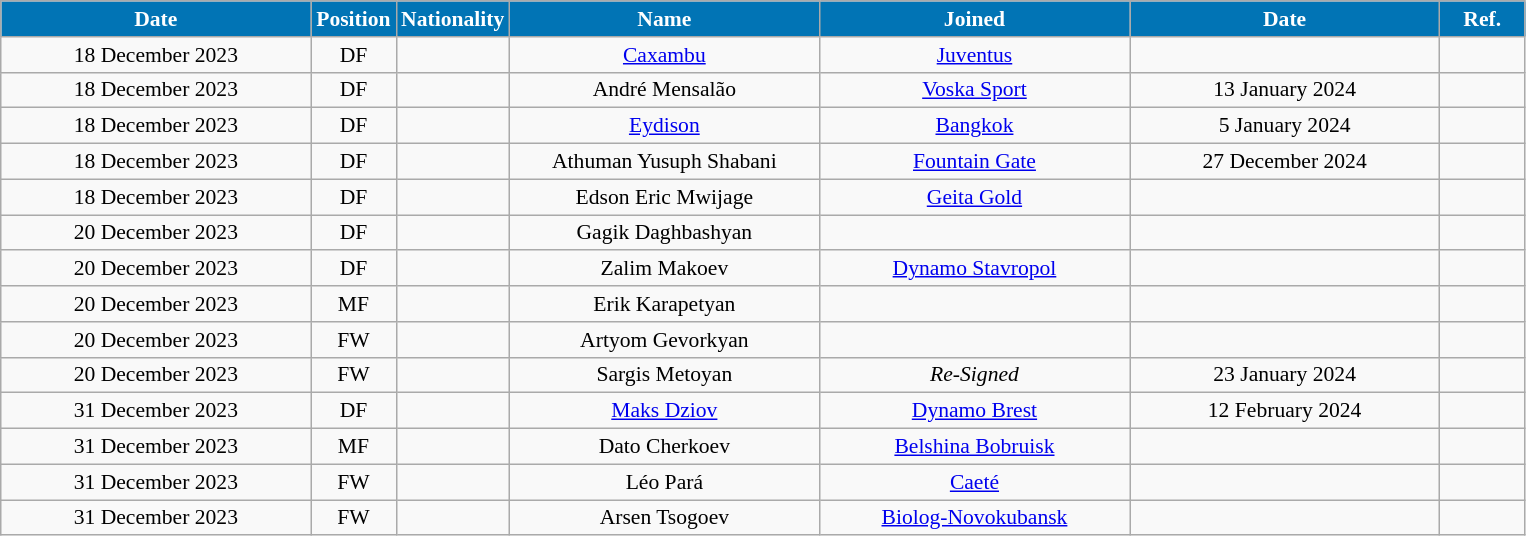<table class="wikitable"  style="text-align:center; font-size:90%; ">
<tr>
<th style="background:#0174B5; color:#FFFFFF; width:200px;">Date</th>
<th style="background:#0174B5; color:#FFFFFF; width:50px;">Position</th>
<th style="background:#0174B5; color:#FFFFFF; width:50px;">Nationality</th>
<th style="background:#0174B5; color:#FFFFFF; width:200px;">Name</th>
<th style="background:#0174B5; color:#FFFFFF; width:200px;">Joined</th>
<th style="background:#0174B5; color:#FFFFFF; width:200px;">Date</th>
<th style="background:#0174B5; color:#FFFFFF; width:50px;">Ref.</th>
</tr>
<tr>
<td>18 December 2023</td>
<td>DF</td>
<td></td>
<td><a href='#'>Caxambu</a></td>
<td><a href='#'>Juventus</a></td>
<td></td>
<td></td>
</tr>
<tr>
<td>18 December 2023</td>
<td>DF</td>
<td></td>
<td>André Mensalão</td>
<td><a href='#'>Voska Sport</a></td>
<td>13 January 2024</td>
<td></td>
</tr>
<tr>
<td>18 December 2023</td>
<td>DF</td>
<td></td>
<td><a href='#'>Eydison</a></td>
<td><a href='#'>Bangkok</a></td>
<td>5 January 2024</td>
<td></td>
</tr>
<tr>
<td>18 December 2023</td>
<td>DF</td>
<td></td>
<td>Athuman Yusuph Shabani</td>
<td><a href='#'>Fountain Gate</a></td>
<td>27 December 2024</td>
<td></td>
</tr>
<tr>
<td>18 December 2023</td>
<td>DF</td>
<td></td>
<td>Edson Eric Mwijage</td>
<td><a href='#'>Geita Gold</a></td>
<td></td>
<td></td>
</tr>
<tr>
<td>20 December 2023</td>
<td>DF</td>
<td></td>
<td>Gagik Daghbashyan</td>
<td></td>
<td></td>
<td></td>
</tr>
<tr>
<td>20 December 2023</td>
<td>DF</td>
<td></td>
<td>Zalim Makoev</td>
<td><a href='#'>Dynamo Stavropol</a></td>
<td></td>
<td></td>
</tr>
<tr>
<td>20 December 2023</td>
<td>MF</td>
<td></td>
<td>Erik Karapetyan</td>
<td></td>
<td></td>
<td></td>
</tr>
<tr>
<td>20 December 2023</td>
<td>FW</td>
<td></td>
<td>Artyom Gevorkyan</td>
<td></td>
<td></td>
<td></td>
</tr>
<tr>
<td>20 December 2023</td>
<td>FW</td>
<td></td>
<td>Sargis Metoyan</td>
<td><em>Re-Signed</em></td>
<td>23 January 2024</td>
<td></td>
</tr>
<tr>
<td>31 December 2023</td>
<td>DF</td>
<td></td>
<td><a href='#'>Maks Dziov</a></td>
<td><a href='#'>Dynamo Brest</a></td>
<td>12 February 2024</td>
<td></td>
</tr>
<tr>
<td>31 December 2023</td>
<td>MF</td>
<td></td>
<td>Dato Cherkoev</td>
<td><a href='#'>Belshina Bobruisk</a></td>
<td></td>
<td></td>
</tr>
<tr>
<td>31 December 2023</td>
<td>FW</td>
<td></td>
<td>Léo Pará</td>
<td><a href='#'>Caeté</a></td>
<td></td>
<td></td>
</tr>
<tr>
<td>31 December 2023</td>
<td>FW</td>
<td></td>
<td>Arsen Tsogoev</td>
<td><a href='#'>Biolog-Novokubansk</a></td>
<td></td>
<td></td>
</tr>
</table>
